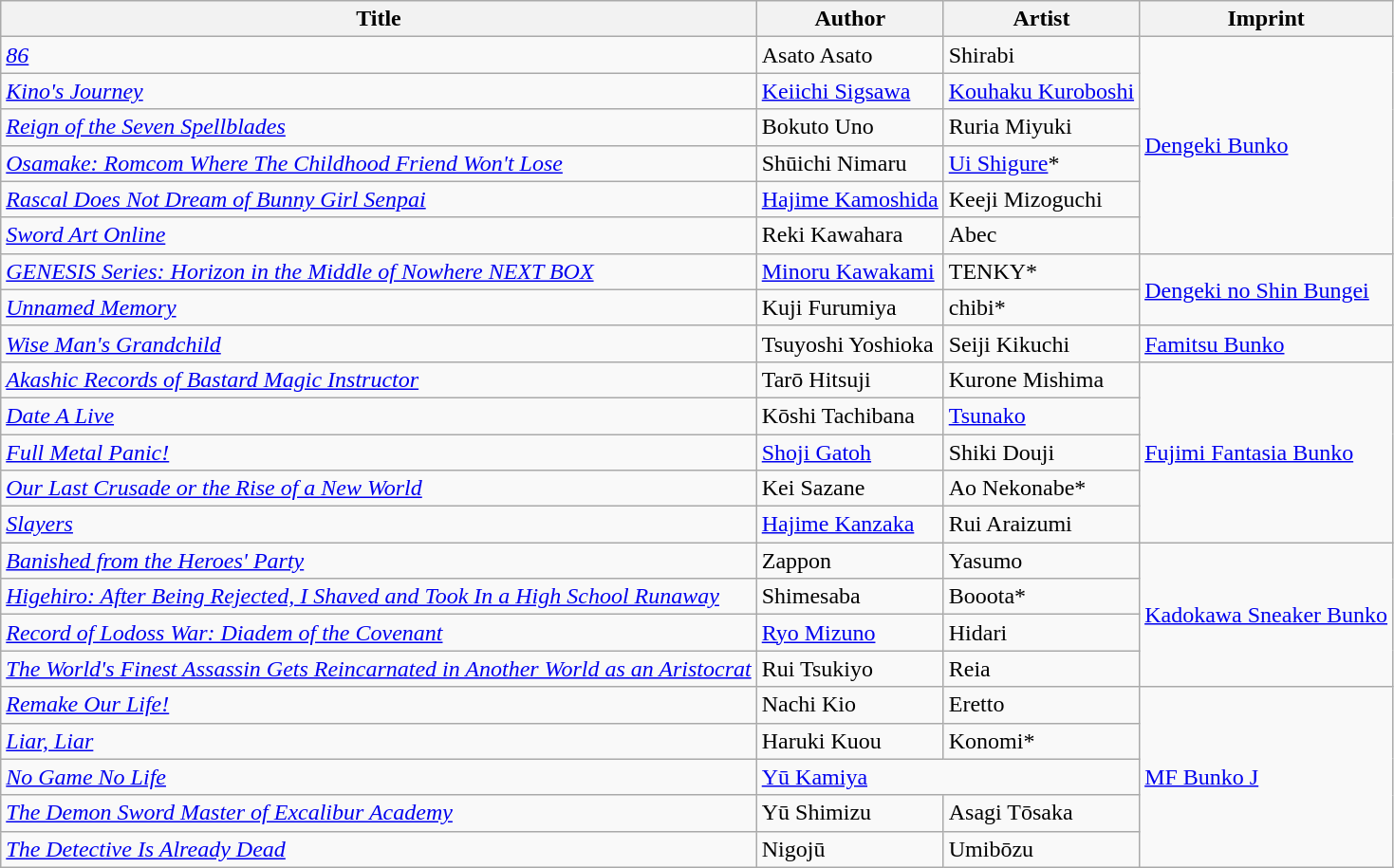<table class="wikitable">
<tr>
<th>Title</th>
<th>Author</th>
<th>Artist</th>
<th>Imprint</th>
</tr>
<tr>
<td><em><a href='#'>86</a></em></td>
<td>Asato Asato</td>
<td>Shirabi</td>
<td rowspan="6"><a href='#'>Dengeki Bunko</a></td>
</tr>
<tr>
<td><em><a href='#'>Kino's Journey</a></em></td>
<td><a href='#'>Keiichi Sigsawa</a></td>
<td><a href='#'>Kouhaku Kuroboshi</a></td>
</tr>
<tr>
<td><em><a href='#'>Reign of the Seven Spellblades</a></em></td>
<td>Bokuto Uno</td>
<td>Ruria Miyuki</td>
</tr>
<tr>
<td><em><a href='#'>Osamake: Romcom Where The Childhood Friend Won't Lose</a></em></td>
<td>Shūichi Nimaru</td>
<td><a href='#'>Ui Shigure</a>*</td>
</tr>
<tr>
<td><em><a href='#'>Rascal Does Not Dream of Bunny Girl Senpai</a></em></td>
<td><a href='#'>Hajime Kamoshida</a></td>
<td>Keeji Mizoguchi</td>
</tr>
<tr>
<td><em><a href='#'>Sword Art Online</a></em></td>
<td>Reki Kawahara</td>
<td>Abec</td>
</tr>
<tr>
<td><em><a href='#'>GENESIS Series: Horizon in the Middle of Nowhere NEXT BOX</a></em></td>
<td><a href='#'>Minoru Kawakami</a></td>
<td>TENKY*</td>
<td rowspan="2"><a href='#'>Dengeki no Shin Bungei</a></td>
</tr>
<tr>
<td><em><a href='#'>Unnamed Memory</a></em></td>
<td>Kuji Furumiya</td>
<td>chibi*</td>
</tr>
<tr>
<td><em><a href='#'>Wise Man's Grandchild</a></em></td>
<td>Tsuyoshi Yoshioka</td>
<td>Seiji Kikuchi</td>
<td><a href='#'>Famitsu Bunko</a></td>
</tr>
<tr>
<td><em><a href='#'>Akashic Records of Bastard Magic Instructor</a></em></td>
<td>Tarō Hitsuji</td>
<td>Kurone Mishima</td>
<td rowspan="5"><a href='#'>Fujimi Fantasia Bunko</a></td>
</tr>
<tr>
<td><em><a href='#'>Date A Live</a></em></td>
<td>Kōshi Tachibana</td>
<td><a href='#'>Tsunako</a></td>
</tr>
<tr>
<td><em><a href='#'>Full Metal Panic!</a></em></td>
<td><a href='#'>Shoji Gatoh</a></td>
<td>Shiki Douji</td>
</tr>
<tr>
<td><em><a href='#'>Our Last Crusade or the Rise of a New World</a></em></td>
<td>Kei Sazane</td>
<td>Ao Nekonabe*</td>
</tr>
<tr>
<td><em><a href='#'>Slayers</a></em></td>
<td><a href='#'>Hajime Kanzaka</a></td>
<td>Rui Araizumi</td>
</tr>
<tr>
<td><em><a href='#'>Banished from the Heroes' Party</a></em></td>
<td>Zappon</td>
<td>Yasumo</td>
<td rowspan="4"><a href='#'>Kadokawa Sneaker Bunko</a></td>
</tr>
<tr>
<td><em><a href='#'>Higehiro: After Being Rejected, I Shaved and Took In a High School Runaway</a></em></td>
<td>Shimesaba</td>
<td>Booota*</td>
</tr>
<tr>
<td><em> <a href='#'>Record of Lodoss War: Diadem of the Covenant</a></em></td>
<td><a href='#'>Ryo Mizuno</a></td>
<td>Hidari</td>
</tr>
<tr>
<td><em><a href='#'>The World's Finest Assassin Gets Reincarnated in Another World as an Aristocrat</a></em></td>
<td>Rui Tsukiyo</td>
<td>Reia</td>
</tr>
<tr>
<td><em><a href='#'>Remake Our Life!</a></em></td>
<td>Nachi Kio</td>
<td>Eretto</td>
<td rowspan="5"><a href='#'>MF Bunko J</a></td>
</tr>
<tr>
<td><em><a href='#'>Liar, Liar</a></em></td>
<td>Haruki Kuou</td>
<td>Konomi*</td>
</tr>
<tr>
<td><em><a href='#'>No Game No Life</a></em></td>
<td colspan="2"><a href='#'>Yū Kamiya</a></td>
</tr>
<tr>
<td><em><a href='#'>The Demon Sword Master of Excalibur Academy</a></em></td>
<td>Yū Shimizu</td>
<td>Asagi Tōsaka</td>
</tr>
<tr>
<td><em><a href='#'>The Detective Is Already Dead</a></em></td>
<td>Nigojū</td>
<td>Umibōzu</td>
</tr>
</table>
